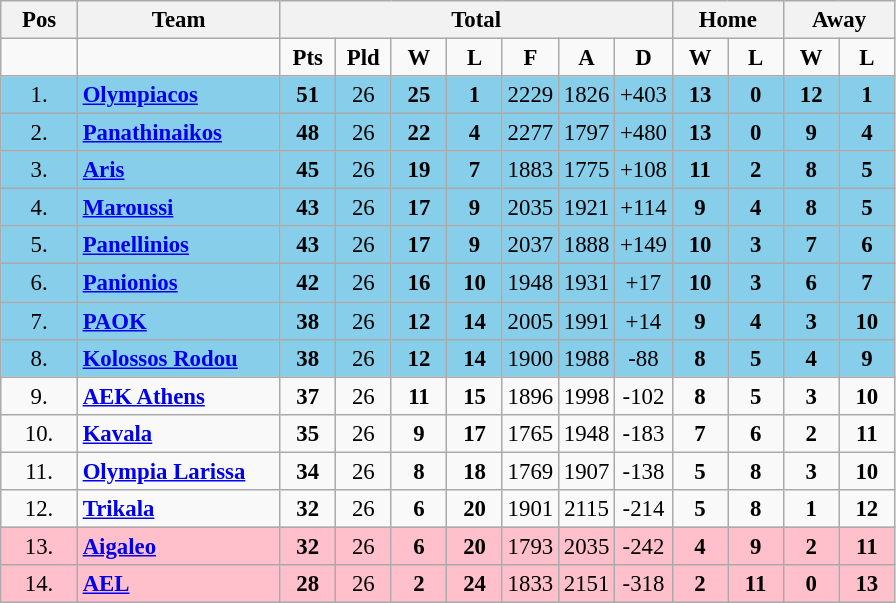<table class="wikitable" style="text-align: center; font-size:95%">
<tr>
<th width="44">Pos</th>
<th width="128">Team</th>
<th colspan=7>Total</th>
<th colspan=2>Home</th>
<th colspan=2>Away</th>
</tr>
<tr>
<td></td>
<td></td>
<td width="30"><strong>Pts</strong></td>
<td width="30"><strong>Pld</strong></td>
<td width="30"><strong>W</strong></td>
<td width="30"><strong>L</strong></td>
<td width="30"><strong>F</strong></td>
<td width="30"><strong>A</strong></td>
<td width="30"><strong>D</strong></td>
<td width="30"><strong>W</strong></td>
<td width="30"><strong>L</strong></td>
<td width="30"><strong>W</strong></td>
<td width="30"><strong>L</strong></td>
</tr>
<tr bgcolor="87ceeb">
<td>1.</td>
<td align="left"><strong><a href='#'>Olympiacos</a></strong></td>
<td><strong>51</strong></td>
<td>26</td>
<td><strong>25</strong></td>
<td><strong>1</strong></td>
<td>2229</td>
<td>1826</td>
<td>+403</td>
<td><strong>13</strong></td>
<td><strong>0</strong></td>
<td><strong>12</strong></td>
<td><strong>1</strong></td>
</tr>
<tr bgcolor="87ceeb">
<td>2.</td>
<td align="left"><strong><a href='#'>Panathinaikos</a></strong></td>
<td><strong>48</strong></td>
<td>26</td>
<td><strong>22</strong></td>
<td><strong>4</strong></td>
<td>2277</td>
<td>1797</td>
<td>+480</td>
<td><strong>13</strong></td>
<td><strong>0</strong></td>
<td><strong>9</strong></td>
<td><strong>4</strong></td>
</tr>
<tr bgcolor="87ceeb">
<td>3.</td>
<td align="left"><strong><a href='#'>Aris</a></strong></td>
<td><strong>45</strong></td>
<td>26</td>
<td><strong>19</strong></td>
<td><strong>7</strong></td>
<td>1883</td>
<td>1775</td>
<td>+108</td>
<td><strong>11</strong></td>
<td><strong>2</strong></td>
<td><strong>8</strong></td>
<td><strong>5</strong></td>
</tr>
<tr bgcolor="87ceeb">
<td>4.</td>
<td align="left"><strong><a href='#'>Maroussi</a></strong></td>
<td><strong>43</strong></td>
<td>26</td>
<td><strong>17</strong></td>
<td><strong>9</strong></td>
<td>2035</td>
<td>1921</td>
<td>+114</td>
<td><strong>9</strong></td>
<td><strong>4</strong></td>
<td><strong>8</strong></td>
<td><strong>5</strong></td>
</tr>
<tr bgcolor="87ceeb">
<td>5.</td>
<td align="left"><strong><a href='#'>Panellinios</a></strong></td>
<td><strong>43</strong></td>
<td>26</td>
<td><strong>17</strong></td>
<td><strong>9</strong></td>
<td>2037</td>
<td>1888</td>
<td>+149</td>
<td><strong>10</strong></td>
<td><strong>3</strong></td>
<td><strong>7</strong></td>
<td><strong>6</strong></td>
</tr>
<tr bgcolor="87ceeb">
<td>6.</td>
<td align="left"><strong><a href='#'>Panionios</a></strong></td>
<td><strong>42</strong></td>
<td>26</td>
<td><strong>16</strong></td>
<td><strong>10</strong></td>
<td>1948</td>
<td>1931</td>
<td>+17</td>
<td><strong>10</strong></td>
<td><strong>3</strong></td>
<td><strong>6</strong></td>
<td><strong>7</strong></td>
</tr>
<tr bgcolor="87ceeb">
<td>7.</td>
<td align="left"><strong><a href='#'>PAOK</a></strong></td>
<td><strong>38</strong></td>
<td>26</td>
<td><strong>12</strong></td>
<td><strong>14</strong></td>
<td>2005</td>
<td>1991</td>
<td>+14</td>
<td><strong>9</strong></td>
<td><strong>4</strong></td>
<td><strong>3</strong></td>
<td><strong>10</strong></td>
</tr>
<tr bgcolor="87ceeb">
<td>8.</td>
<td align="left"><strong><a href='#'>Kolossos Rodou</a></strong></td>
<td><strong>38</strong></td>
<td>26</td>
<td><strong>12</strong></td>
<td><strong>14</strong></td>
<td>1900</td>
<td>1988</td>
<td>-88</td>
<td><strong>8</strong></td>
<td><strong>5</strong></td>
<td><strong>4</strong></td>
<td><strong>9</strong></td>
</tr>
<tr>
<td>9.</td>
<td align="left"><strong><a href='#'>AEK Athens</a></strong></td>
<td><strong>37</strong></td>
<td>26</td>
<td><strong>11</strong></td>
<td><strong>15</strong></td>
<td>1896</td>
<td>1998</td>
<td>-102</td>
<td><strong>8</strong></td>
<td><strong>5</strong></td>
<td><strong>3</strong></td>
<td><strong>10</strong></td>
</tr>
<tr>
<td>10.</td>
<td align="left"><strong><a href='#'>Kavala</a></strong></td>
<td><strong>35</strong></td>
<td>26</td>
<td><strong>9</strong></td>
<td><strong>17</strong></td>
<td>1765</td>
<td>1948</td>
<td>-183</td>
<td><strong>7</strong></td>
<td><strong>6</strong></td>
<td><strong>2</strong></td>
<td><strong>11</strong></td>
</tr>
<tr>
<td>11.</td>
<td align="left"><strong><a href='#'>Olympia Larissa</a></strong></td>
<td><strong>34</strong></td>
<td>26</td>
<td><strong>8</strong></td>
<td><strong>18</strong></td>
<td>1769</td>
<td>1907</td>
<td>-138</td>
<td><strong>5</strong></td>
<td><strong>8</strong></td>
<td><strong>3</strong></td>
<td><strong>10</strong></td>
</tr>
<tr>
<td>12.</td>
<td align="left"><strong><a href='#'>Trikala</a></strong></td>
<td><strong>32</strong></td>
<td>26</td>
<td><strong>6</strong></td>
<td><strong>20</strong></td>
<td>1901</td>
<td>2115</td>
<td>-214</td>
<td><strong>5</strong></td>
<td><strong>8</strong></td>
<td><strong>1</strong></td>
<td><strong>12</strong></td>
</tr>
<tr bgcolor="ffc0cb">
<td>13.</td>
<td align="left"><strong><a href='#'>Aigaleo</a></strong></td>
<td><strong>32</strong></td>
<td>26</td>
<td><strong>6</strong></td>
<td><strong>20</strong></td>
<td>1793</td>
<td>2035</td>
<td>-242</td>
<td><strong>4</strong></td>
<td><strong>9</strong></td>
<td><strong>2</strong></td>
<td><strong>11</strong></td>
</tr>
<tr bgcolor="ffc0cb">
<td>14.</td>
<td align="left"><strong><a href='#'>AEL</a></strong></td>
<td><strong>28</strong></td>
<td>26</td>
<td><strong>2</strong></td>
<td><strong>24</strong></td>
<td>1833</td>
<td>2151</td>
<td>-318</td>
<td><strong>2</strong></td>
<td><strong>11</strong></td>
<td><strong>0</strong></td>
<td><strong>13</strong></td>
</tr>
</table>
